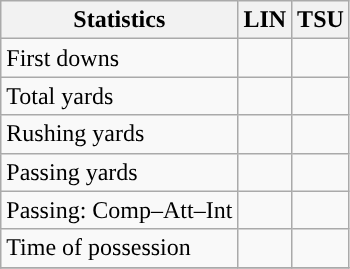<table class="wikitable" style="float: left;">
<tr>
<th>Statistics</th>
<th>LIN</th>
<th>TSU</th>
</tr>
<tr>
<td>First downs</td>
<td></td>
<td></td>
</tr>
<tr>
<td>Total yards</td>
<td></td>
<td></td>
</tr>
<tr>
<td>Rushing yards</td>
<td></td>
<td></td>
</tr>
<tr>
<td>Passing yards</td>
<td></td>
<td></td>
</tr>
<tr>
<td>Passing: Comp–Att–Int</td>
<td></td>
<td></td>
</tr>
<tr>
<td>Time of possession</td>
<td></td>
<td></td>
</tr>
<tr>
</tr>
</table>
